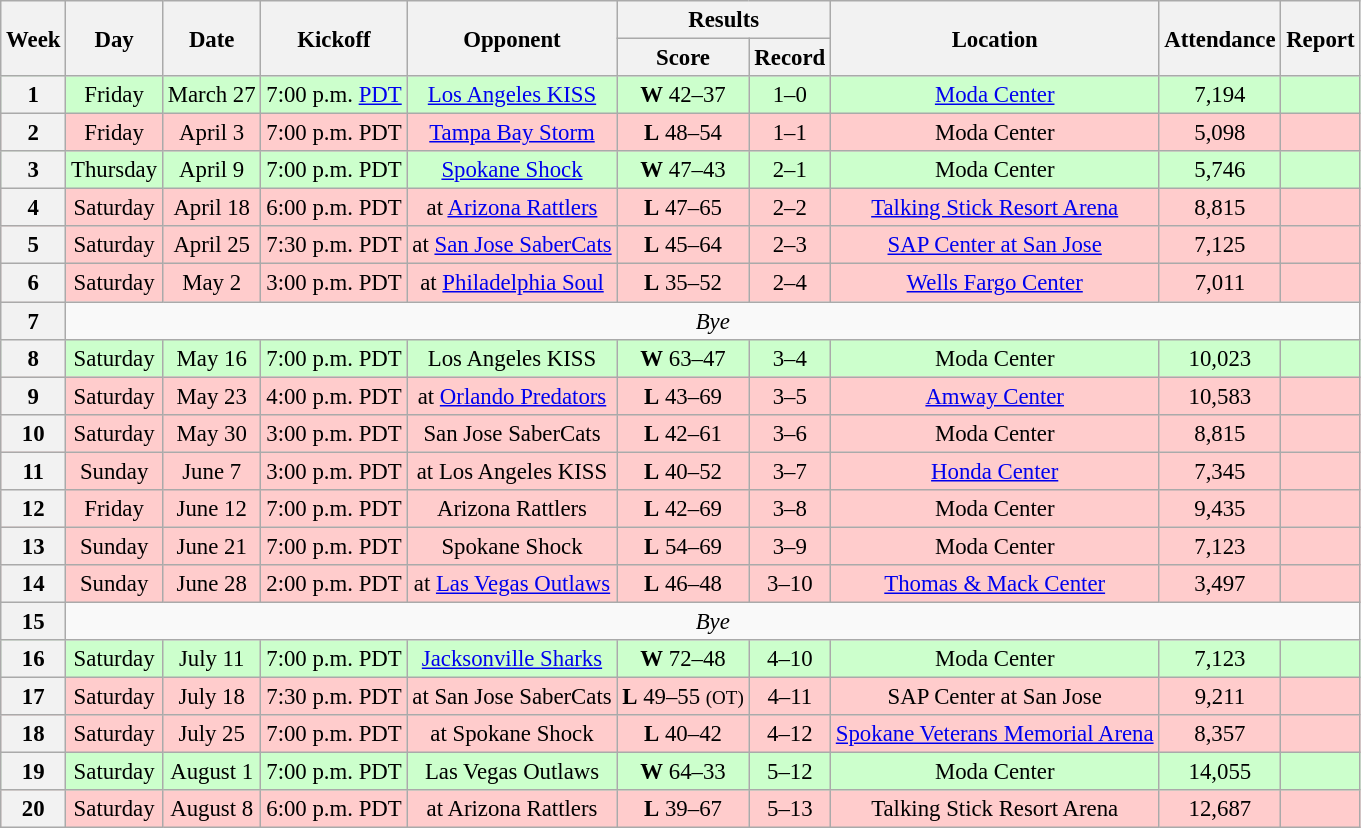<table class="wikitable" style="font-size: 95%;">
<tr>
<th rowspan=2>Week</th>
<th rowspan=2>Day</th>
<th rowspan=2>Date</th>
<th rowspan=2>Kickoff</th>
<th rowspan=2>Opponent</th>
<th colspan=2>Results</th>
<th rowspan=2>Location</th>
<th rowspan=2>Attendance</th>
<th rowspan=2>Report</th>
</tr>
<tr>
<th>Score</th>
<th>Record</th>
</tr>
<tr style=background:#ccffcc>
<th align="center"><strong>1</strong></th>
<td align="center">Friday</td>
<td align="center">March 27</td>
<td align="center">7:00 p.m. <a href='#'>PDT</a></td>
<td align="center"><a href='#'>Los Angeles KISS</a></td>
<td align="center"><strong>W</strong> 42–37</td>
<td align="center">1–0</td>
<td align="center"><a href='#'>Moda Center</a></td>
<td align="center">7,194</td>
<td align="center"></td>
</tr>
<tr style=background:#ffcccc>
<th align="center"><strong>2</strong></th>
<td align="center">Friday</td>
<td align="center">April 3</td>
<td align="center">7:00 p.m. PDT</td>
<td align="center"><a href='#'>Tampa Bay Storm</a></td>
<td align="center"><strong>L</strong> 48–54</td>
<td align="center">1–1</td>
<td align="center">Moda Center</td>
<td align="center">5,098</td>
<td align="center"></td>
</tr>
<tr style=background:#ccffcc>
<th align="center"><strong>3</strong></th>
<td align="center">Thursday</td>
<td align="center">April 9</td>
<td align="center">7:00 p.m. PDT</td>
<td align="center"><a href='#'>Spokane Shock</a></td>
<td align="center"><strong>W</strong> 47–43</td>
<td align="center">2–1</td>
<td align="center">Moda Center</td>
<td align="center">5,746</td>
<td align="center"></td>
</tr>
<tr style=background:#ffcccc>
<th align="center"><strong>4</strong></th>
<td align="center">Saturday</td>
<td align="center">April 18</td>
<td align="center">6:00 p.m. PDT</td>
<td align="center">at <a href='#'>Arizona Rattlers</a></td>
<td align="center"><strong>L</strong> 47–65</td>
<td align="center">2–2</td>
<td align="center"><a href='#'>Talking Stick Resort Arena</a></td>
<td align="center">8,815</td>
<td align="center"></td>
</tr>
<tr style=background:#ffcccc>
<th align="center"><strong>5</strong></th>
<td align="center">Saturday</td>
<td align="center">April 25</td>
<td align="center">7:30 p.m. PDT</td>
<td align="center">at <a href='#'>San Jose SaberCats</a></td>
<td align="center"><strong>L</strong> 45–64</td>
<td align="center">2–3</td>
<td align="center"><a href='#'>SAP Center at San Jose</a></td>
<td align="center">7,125</td>
<td align="center"></td>
</tr>
<tr style=background:#ffcccc>
<th align="center"><strong>6</strong></th>
<td align="center">Saturday</td>
<td align="center">May 2</td>
<td align="center">3:00 p.m. PDT</td>
<td align="center">at <a href='#'>Philadelphia Soul</a></td>
<td align="center"><strong>L</strong> 35–52</td>
<td align="center">2–4</td>
<td align="center"><a href='#'>Wells Fargo Center</a></td>
<td align="center">7,011</td>
<td align="center"></td>
</tr>
<tr style=>
<th align="center"><strong>7</strong></th>
<td colspan=9 align="center" valign="middle"><em>Bye</em></td>
</tr>
<tr style=background:#ccffcc>
<th align="center"><strong>8</strong></th>
<td align="center">Saturday</td>
<td align="center">May 16</td>
<td align="center">7:00 p.m. PDT</td>
<td align="center">Los Angeles KISS</td>
<td align="center"><strong>W</strong> 63–47</td>
<td align="center">3–4</td>
<td align="center">Moda Center</td>
<td align="center">10,023</td>
<td align="center"></td>
</tr>
<tr style=background:#ffcccc>
<th align="center"><strong>9</strong></th>
<td align="center">Saturday</td>
<td align="center">May 23</td>
<td align="center">4:00 p.m. PDT</td>
<td align="center">at <a href='#'>Orlando Predators</a></td>
<td align="center"><strong>L</strong> 43–69</td>
<td align="center">3–5</td>
<td align="center"><a href='#'>Amway Center</a></td>
<td align="center">10,583</td>
<td align="center"></td>
</tr>
<tr style=background:#ffcccc>
<th align="center"><strong>10</strong></th>
<td align="center">Saturday</td>
<td align="center">May 30</td>
<td align="center">3:00 p.m. PDT</td>
<td align="center">San Jose SaberCats</td>
<td align="center"><strong>L</strong> 42–61</td>
<td align="center">3–6</td>
<td align="center">Moda Center</td>
<td align="center">8,815</td>
<td align="center"></td>
</tr>
<tr style=background:#ffcccc>
<th align="center"><strong>11</strong></th>
<td align="center">Sunday</td>
<td align="center">June 7</td>
<td align="center">3:00 p.m. PDT</td>
<td align="center">at Los Angeles KISS</td>
<td align="center"><strong>L</strong> 40–52</td>
<td align="center">3–7</td>
<td align="center"><a href='#'>Honda Center</a></td>
<td align="center">7,345</td>
<td align="center"></td>
</tr>
<tr style=background:#ffcccc>
<th align="center"><strong>12</strong></th>
<td align="center">Friday</td>
<td align="center">June 12</td>
<td align="center">7:00 p.m. PDT</td>
<td align="center">Arizona Rattlers</td>
<td align="center"><strong>L</strong> 42–69</td>
<td align="center">3–8</td>
<td align="center">Moda Center</td>
<td align="center">9,435</td>
<td align="center"></td>
</tr>
<tr style=background:#ffcccc>
<th align="center"><strong>13</strong></th>
<td align="center">Sunday</td>
<td align="center">June 21</td>
<td align="center">7:00 p.m. PDT</td>
<td align="center">Spokane Shock</td>
<td align="center"><strong>L</strong> 54–69</td>
<td align="center">3–9</td>
<td align="center">Moda Center</td>
<td align="center">7,123</td>
<td align="center"></td>
</tr>
<tr style=background:#ffcccc>
<th align="center"><strong>14</strong></th>
<td align="center">Sunday</td>
<td align="center">June 28</td>
<td align="center">2:00 p.m. PDT</td>
<td align="center">at <a href='#'>Las Vegas Outlaws</a></td>
<td align="center"><strong>L</strong> 46–48</td>
<td align="center">3–10</td>
<td align="center"><a href='#'>Thomas & Mack Center</a></td>
<td align="center">3,497</td>
<td align="center"></td>
</tr>
<tr style=>
<th align="center"><strong>15</strong></th>
<td colspan=9 align="center" valign="middle"><em>Bye</em></td>
</tr>
<tr style=background:#ccffcc>
<th align="center"><strong>16</strong></th>
<td align="center">Saturday</td>
<td align="center">July 11</td>
<td align="center">7:00 p.m. PDT</td>
<td align="center"><a href='#'>Jacksonville Sharks</a></td>
<td align="center"><strong>W</strong> 72–48</td>
<td align="center">4–10</td>
<td align="center">Moda Center</td>
<td align="center">7,123</td>
<td align="center"></td>
</tr>
<tr style=background:#ffcccc>
<th align="center"><strong>17</strong></th>
<td align="center">Saturday</td>
<td align="center">July 18</td>
<td align="center">7:30 p.m. PDT</td>
<td align="center">at San Jose SaberCats</td>
<td align="center"><strong>L</strong> 49–55 <small>(OT)</small></td>
<td align="center">4–11</td>
<td align="center">SAP Center at San Jose</td>
<td align="center">9,211</td>
<td align="center"></td>
</tr>
<tr style=background:#ffcccc>
<th align="center"><strong>18</strong></th>
<td align="center">Saturday</td>
<td align="center">July 25</td>
<td align="center">7:00 p.m. PDT</td>
<td align="center">at Spokane Shock</td>
<td align="center"><strong>L</strong> 40–42</td>
<td align="center">4–12</td>
<td align="center"><a href='#'>Spokane Veterans Memorial Arena</a></td>
<td align="center">8,357</td>
<td align="center"></td>
</tr>
<tr style=background:#ccffcc>
<th align="center"><strong>19</strong></th>
<td align="center">Saturday</td>
<td align="center">August 1</td>
<td align="center">7:00 p.m. PDT</td>
<td align="center">Las Vegas Outlaws</td>
<td align="center"><strong>W</strong> 64–33</td>
<td align="center">5–12</td>
<td align="center">Moda Center</td>
<td align="center">14,055</td>
<td align="center"></td>
</tr>
<tr style=background:#ffcccc>
<th align="center"><strong>20</strong></th>
<td align="center">Saturday</td>
<td align="center">August 8</td>
<td align="center">6:00 p.m. PDT</td>
<td align="center">at Arizona Rattlers</td>
<td align="center"><strong>L</strong> 39–67</td>
<td align="center">5–13</td>
<td align="center">Talking Stick Resort Arena</td>
<td align="center">12,687</td>
<td align="center"></td>
</tr>
</table>
